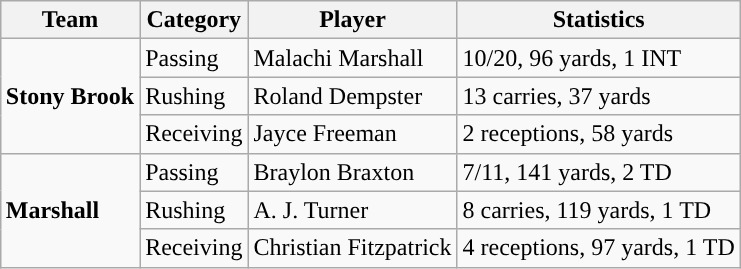<table class="wikitable" style="float: right;">
<tr>
<th>Team</th>
<th>Category</th>
<th>Player</th>
<th>Statistics</th>
</tr>
<tr>
<td rowspan=3><strong>Stony Brook</strong></td>
<td>Passing</td>
<td>Malachi Marshall</td>
<td>10/20, 96 yards, 1 INT</td>
</tr>
<tr>
<td>Rushing</td>
<td>Roland Dempster</td>
<td>13 carries, 37 yards</td>
</tr>
<tr>
<td>Receiving</td>
<td>Jayce Freeman</td>
<td>2 receptions, 58 yards</td>
</tr>
<tr>
<td rowspan=3><strong>Marshall</strong></td>
<td>Passing</td>
<td>Braylon Braxton</td>
<td>7/11, 141 yards, 2 TD</td>
</tr>
<tr>
<td>Rushing</td>
<td>A. J. Turner</td>
<td>8 carries, 119 yards, 1 TD</td>
</tr>
<tr>
<td>Receiving</td>
<td>Christian Fitzpatrick</td>
<td>4 receptions, 97 yards, 1 TD</td>
</tr>
</table>
